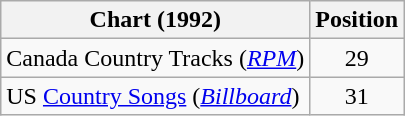<table class="wikitable sortable">
<tr>
<th scope="col">Chart (1992)</th>
<th scope="col">Position</th>
</tr>
<tr>
<td>Canada Country Tracks (<em><a href='#'>RPM</a></em>)</td>
<td align="center">29</td>
</tr>
<tr>
<td>US <a href='#'>Country Songs</a> (<em><a href='#'>Billboard</a></em>)</td>
<td align="center">31</td>
</tr>
</table>
